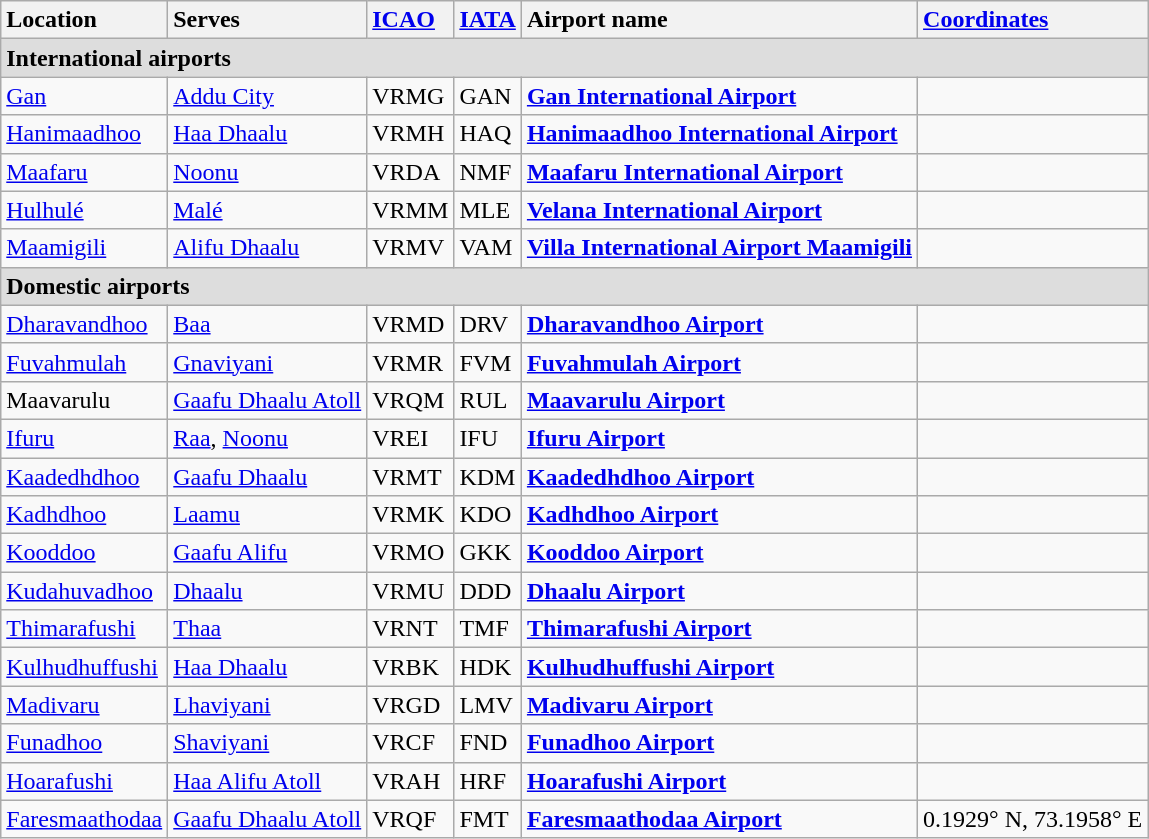<table class="wikitable sortable static-row-numbers static-row-header-text" style="font-size:100%;">
<tr valign="baseline">
<th style="text-align:left;">Location</th>
<th style="text-align:left;">Serves</th>
<th style="text-align:left;"><a href='#'>ICAO</a></th>
<th style="text-align:left;"><a href='#'>IATA</a></th>
<th style="text-align:left;">Airport name</th>
<th style="text-align:left;"><a href='#'>Coordinates</a></th>
</tr>
<tr class="sortbottom">
<th colspan="6" style="text-align:left; background:#DDDDDD;">International airports</th>
</tr>
<tr valign="top">
<td><a href='#'>Gan</a></td>
<td><a href='#'>Addu City</a></td>
<td>VRMG</td>
<td>GAN</td>
<td><strong><a href='#'>Gan International Airport</a></strong></td>
<td></td>
</tr>
<tr valign="top">
<td><a href='#'>Hanimaadhoo</a></td>
<td><a href='#'>Haa Dhaalu</a></td>
<td>VRMH</td>
<td>HAQ</td>
<td><strong><a href='#'>Hanimaadhoo International Airport</a></strong></td>
<td></td>
</tr>
<tr valign="top">
<td><a href='#'>Maafaru</a></td>
<td><a href='#'>Noonu</a></td>
<td>VRDA</td>
<td>NMF</td>
<td><strong><a href='#'>Maafaru International Airport</a></strong></td>
<td></td>
</tr>
<tr valign="top">
<td><a href='#'>Hulhulé</a></td>
<td><a href='#'>Malé</a></td>
<td>VRMM</td>
<td>MLE</td>
<td><strong><a href='#'>Velana International Airport</a></strong></td>
<td></td>
</tr>
<tr valign="top">
<td><a href='#'>Maamigili</a></td>
<td><a href='#'>Alifu Dhaalu</a></td>
<td>VRMV</td>
<td>VAM</td>
<td><strong><a href='#'>Villa International Airport Maamigili</a></strong></td>
<td></td>
</tr>
<tr class="sortbottom">
<th colspan="6" style="text-align:left; background:#DDDDDD;">Domestic airports</th>
</tr>
<tr valign="top">
<td><a href='#'>Dharavandhoo</a></td>
<td><a href='#'>Baa</a></td>
<td>VRMD</td>
<td>DRV</td>
<td><strong><a href='#'>Dharavandhoo Airport</a></strong></td>
<td></td>
</tr>
<tr valign="top">
<td><a href='#'>Fuvahmulah</a></td>
<td><a href='#'>Gnaviyani</a></td>
<td>VRMR</td>
<td>FVM</td>
<td><strong><a href='#'>Fuvahmulah Airport</a></strong></td>
<td></td>
</tr>
<tr valign="top">
<td>Maavarulu</td>
<td><a href='#'>Gaafu Dhaalu Atoll</a></td>
<td>VRQM</td>
<td>RUL</td>
<td><strong><a href='#'>Maavarulu Airport</a></strong></td>
<td></td>
</tr>
<tr valign="top">
<td><a href='#'>Ifuru</a></td>
<td><a href='#'>Raa</a>, <a href='#'>Noonu</a></td>
<td>VREI</td>
<td>IFU</td>
<td><strong><a href='#'>Ifuru Airport</a></strong></td>
<td></td>
</tr>
<tr valign="top">
<td><a href='#'>Kaadedhdhoo</a></td>
<td><a href='#'>Gaafu Dhaalu</a></td>
<td>VRMT</td>
<td>KDM</td>
<td><strong><a href='#'>Kaadedhdhoo Airport</a></strong></td>
<td></td>
</tr>
<tr valign="top">
<td><a href='#'>Kadhdhoo</a></td>
<td><a href='#'>Laamu</a></td>
<td>VRMK</td>
<td>KDO</td>
<td><strong><a href='#'>Kadhdhoo Airport</a></strong></td>
<td></td>
</tr>
<tr valign="top">
<td><a href='#'>Kooddoo</a></td>
<td><a href='#'>Gaafu Alifu</a></td>
<td>VRMO</td>
<td>GKK</td>
<td><strong><a href='#'>Kooddoo Airport</a></strong></td>
<td></td>
</tr>
<tr valign="top">
<td><a href='#'>Kudahuvadhoo</a></td>
<td><a href='#'>Dhaalu</a></td>
<td>VRMU</td>
<td>DDD</td>
<td><strong><a href='#'>Dhaalu Airport</a></strong></td>
<td></td>
</tr>
<tr valign="top">
<td><a href='#'>Thimarafushi</a></td>
<td><a href='#'>Thaa</a></td>
<td>VRNT</td>
<td>TMF</td>
<td><strong><a href='#'>Thimarafushi Airport</a></strong></td>
<td></td>
</tr>
<tr valign="top">
<td><a href='#'>Kulhudhuffushi</a></td>
<td><a href='#'>Haa Dhaalu</a></td>
<td>VRBK</td>
<td>HDK</td>
<td><strong><a href='#'>Kulhudhuffushi Airport</a></strong></td>
<td></td>
</tr>
<tr valign="top">
<td><a href='#'>Madivaru</a></td>
<td><a href='#'>Lhaviyani</a></td>
<td>VRGD</td>
<td>LMV</td>
<td><strong><a href='#'>Madivaru Airport</a></strong></td>
<td></td>
</tr>
<tr valign="top">
<td><a href='#'>Funadhoo</a></td>
<td><a href='#'>Shaviyani</a></td>
<td>VRCF</td>
<td>FND</td>
<td><strong><a href='#'>Funadhoo Airport</a></strong></td>
<td></td>
</tr>
<tr valign="top">
<td><a href='#'>Hoarafushi</a></td>
<td><a href='#'>Haa Alifu Atoll</a></td>
<td>VRAH</td>
<td>HRF</td>
<td><strong><a href='#'>Hoarafushi Airport</a></strong></td>
<td></td>
</tr>
<tr valign="top">
<td><a href='#'>Faresmaathodaa</a></td>
<td><a href='#'>Gaafu Dhaalu Atoll</a></td>
<td>VRQF</td>
<td>FMT</td>
<td><strong><a href='#'>Faresmaathodaa Airport</a></strong></td>
<td>0.1929° N, 73.1958° E</td>
</tr>
</table>
